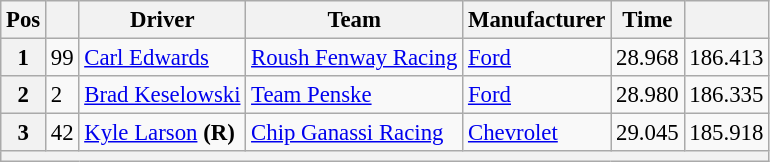<table class="wikitable" style="font-size:95%">
<tr>
<th>Pos</th>
<th></th>
<th>Driver</th>
<th>Team</th>
<th>Manufacturer</th>
<th>Time</th>
<th></th>
</tr>
<tr>
<th>1</th>
<td>99</td>
<td><a href='#'>Carl Edwards</a></td>
<td><a href='#'>Roush Fenway Racing</a></td>
<td><a href='#'>Ford</a></td>
<td>28.968</td>
<td>186.413</td>
</tr>
<tr>
<th>2</th>
<td>2</td>
<td><a href='#'>Brad Keselowski</a></td>
<td><a href='#'>Team Penske</a></td>
<td><a href='#'>Ford</a></td>
<td>28.980</td>
<td>186.335</td>
</tr>
<tr>
<th>3</th>
<td>42</td>
<td><a href='#'>Kyle Larson</a> <strong>(R)</strong></td>
<td><a href='#'>Chip Ganassi Racing</a></td>
<td><a href='#'>Chevrolet</a></td>
<td>29.045</td>
<td>185.918</td>
</tr>
<tr>
<th colspan="7"></th>
</tr>
</table>
